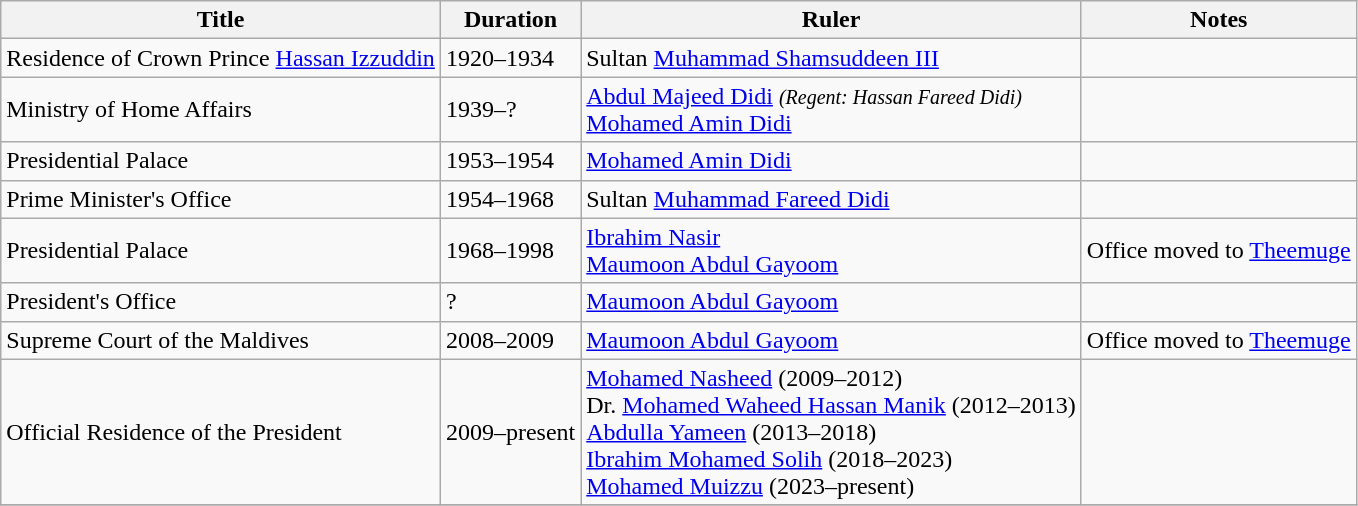<table class="wikitable">
<tr>
<th>Title</th>
<th>Duration</th>
<th>Ruler</th>
<th>Notes</th>
</tr>
<tr>
<td>Residence of Crown Prince <a href='#'>Hassan Izzuddin</a></td>
<td>1920–1934</td>
<td>Sultan <a href='#'>Muhammad Shamsuddeen III</a></td>
<td></td>
</tr>
<tr>
<td>Ministry of Home Affairs</td>
<td>1939–?</td>
<td><a href='#'>Abdul Majeed Didi</a> <small><em>(Regent: Hassan Fareed Didi)</em></small> <br> <a href='#'>Mohamed Amin Didi</a></td>
<td></td>
</tr>
<tr>
<td>Presidential Palace</td>
<td>1953–1954</td>
<td><a href='#'>Mohamed Amin Didi</a></td>
<td></td>
</tr>
<tr>
<td>Prime Minister's Office</td>
<td>1954–1968</td>
<td>Sultan <a href='#'>Muhammad Fareed Didi</a></td>
<td></td>
</tr>
<tr>
<td>Presidential Palace</td>
<td>1968–1998</td>
<td><a href='#'>Ibrahim Nasir</a> <br> <a href='#'>Maumoon Abdul Gayoom</a></td>
<td>Office moved to <a href='#'>Theemuge</a></td>
</tr>
<tr>
<td>President's Office</td>
<td>?</td>
<td><a href='#'>Maumoon Abdul Gayoom</a></td>
<td></td>
</tr>
<tr>
<td>Supreme Court of the Maldives</td>
<td>2008–2009</td>
<td><a href='#'>Maumoon Abdul Gayoom</a></td>
<td>Office moved to <a href='#'>Theemuge</a></td>
</tr>
<tr>
<td>Official Residence of the President</td>
<td>2009–present</td>
<td><a href='#'>Mohamed Nasheed</a> (2009–2012)<br> Dr. <a href='#'>Mohamed Waheed Hassan Manik</a> (2012–2013)<br> <a href='#'>Abdulla Yameen</a> (2013–2018)<br> <a href='#'>Ibrahim Mohamed Solih</a> (2018–2023)<br><a href='#'>Mohamed Muizzu</a> (2023–present)</td>
<td></td>
</tr>
<tr>
</tr>
</table>
